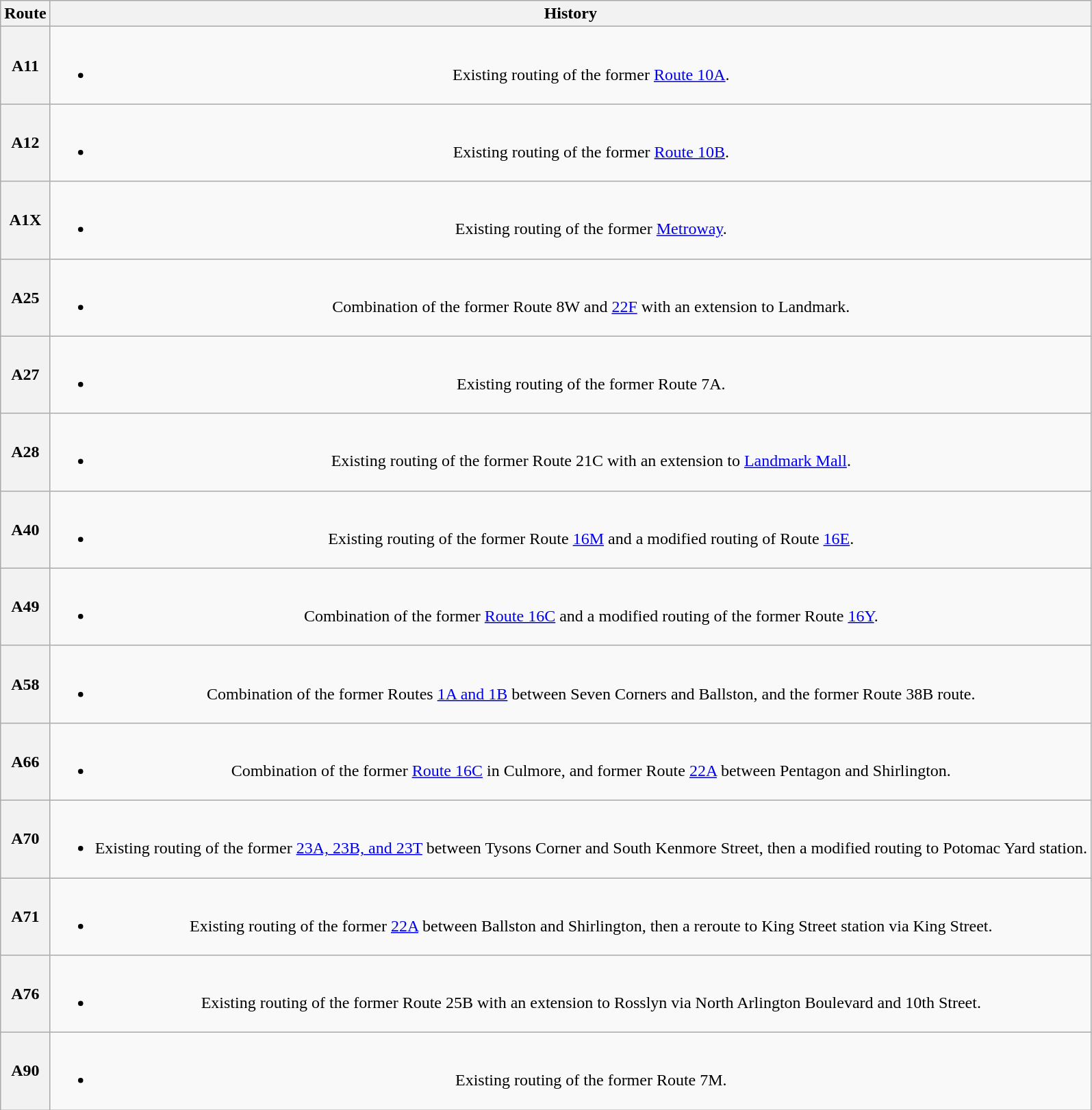<table class=wikitable style="font-size: 100%;" |>
<tr>
<th>Route</th>
<th>History</th>
</tr>
<tr align="center">
<th>A11</th>
<td><br><ul><li>Existing routing of the former <a href='#'>Route 10A</a>.</li></ul></td>
</tr>
<tr align="center">
<th>A12</th>
<td><br><ul><li>Existing routing of the former <a href='#'>Route 10B</a>.</li></ul></td>
</tr>
<tr align="center">
<th>A1X</th>
<td><br><ul><li>Existing routing of the former <a href='#'>Metroway</a>.</li></ul></td>
</tr>
<tr align="center">
<th>A25</th>
<td><br><ul><li>Combination of the former Route 8W and <a href='#'>22F</a> with an extension to Landmark.</li></ul></td>
</tr>
<tr align="center">
<th>A27</th>
<td><br><ul><li>Existing routing of the former Route 7A.</li></ul></td>
</tr>
<tr align="center">
<th>A28</th>
<td><br><ul><li>Existing routing of the former Route 21C with an extension to <a href='#'>Landmark Mall</a>.</li></ul></td>
</tr>
<tr align="center">
<th>A40</th>
<td><br><ul><li>Existing routing of the former Route <a href='#'>16M</a> and a modified routing of Route <a href='#'>16E</a>.</li></ul></td>
</tr>
<tr align="center">
<th>A49</th>
<td><br><ul><li>Combination of the former <a href='#'>Route 16C</a> and a modified routing of the former Route <a href='#'>16Y</a>.</li></ul></td>
</tr>
<tr align="center">
<th>A58</th>
<td><br><ul><li>Combination of the former Routes <a href='#'>1A and 1B</a> between Seven Corners and Ballston, and the former Route 38B route.</li></ul></td>
</tr>
<tr align="center">
<th>A66</th>
<td><br><ul><li>Combination of the former <a href='#'>Route 16C</a> in Culmore, and former Route <a href='#'>22A</a> between Pentagon and Shirlington.</li></ul></td>
</tr>
<tr align="center">
<th>A70</th>
<td><br><ul><li>Existing routing of the former <a href='#'>23A, 23B, and 23T</a> between Tysons Corner and South Kenmore Street, then a modified routing to Potomac Yard station.</li></ul></td>
</tr>
<tr align="center">
<th>A71</th>
<td><br><ul><li>Existing routing of the former <a href='#'>22A</a> between Ballston and Shirlington, then a reroute to King Street station via King Street.</li></ul></td>
</tr>
<tr align="center">
<th>A76</th>
<td><br><ul><li>Existing routing of the former Route 25B with an extension to Rosslyn via North Arlington Boulevard and 10th Street.</li></ul></td>
</tr>
<tr align="center">
<th>A90</th>
<td><br><ul><li>Existing routing of the former Route 7M.</li></ul></td>
</tr>
</table>
